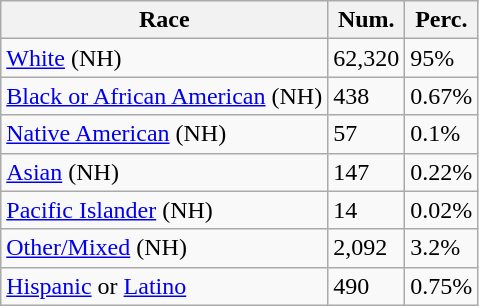<table class="wikitable">
<tr>
<th>Race</th>
<th>Num.</th>
<th>Perc.</th>
</tr>
<tr>
<td><a href='#'>White</a> (NH)</td>
<td>62,320</td>
<td>95%</td>
</tr>
<tr>
<td><a href='#'>Black or African American</a> (NH)</td>
<td>438</td>
<td>0.67%</td>
</tr>
<tr>
<td><a href='#'>Native American</a> (NH)</td>
<td>57</td>
<td>0.1%</td>
</tr>
<tr>
<td><a href='#'>Asian</a> (NH)</td>
<td>147</td>
<td>0.22%</td>
</tr>
<tr>
<td><a href='#'>Pacific Islander</a> (NH)</td>
<td>14</td>
<td>0.02%</td>
</tr>
<tr>
<td><a href='#'>Other/Mixed</a> (NH)</td>
<td>2,092</td>
<td>3.2%</td>
</tr>
<tr>
<td><a href='#'>Hispanic</a> or <a href='#'>Latino</a></td>
<td>490</td>
<td>0.75%</td>
</tr>
</table>
